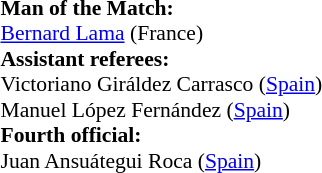<table style="width:100%; font-size:90%;">
<tr>
<td><br><strong>Man of the Match:</strong>
<br><a href='#'>Bernard Lama</a> (France)<br><strong>Assistant referees:</strong>
<br>Victoriano Giráldez Carrasco (<a href='#'>Spain</a>)
<br>Manuel López Fernández (<a href='#'>Spain</a>)
<br><strong>Fourth official:</strong>
<br>Juan Ansuátegui Roca (<a href='#'>Spain</a>)</td>
</tr>
</table>
